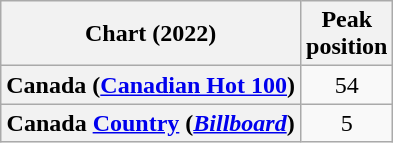<table class="wikitable sortable plainrowheaders" style="text-align:center;">
<tr>
<th>Chart (2022)</th>
<th>Peak<br>position</th>
</tr>
<tr>
<th scope="row">Canada (<a href='#'>Canadian Hot 100</a>)</th>
<td>54</td>
</tr>
<tr>
<th scope="row">Canada <a href='#'>Country</a> (<a href='#'><em>Billboard</em></a>)</th>
<td>5</td>
</tr>
</table>
